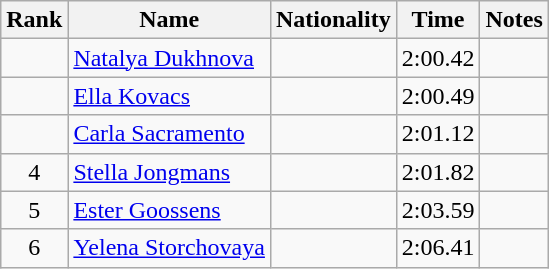<table class="wikitable sortable" style="text-align:center">
<tr>
<th>Rank</th>
<th>Name</th>
<th>Nationality</th>
<th>Time</th>
<th>Notes</th>
</tr>
<tr>
<td></td>
<td align="left"><a href='#'>Natalya Dukhnova</a></td>
<td align=left></td>
<td>2:00.42</td>
<td></td>
</tr>
<tr>
<td></td>
<td align="left"><a href='#'>Ella Kovacs</a></td>
<td align=left></td>
<td>2:00.49</td>
<td></td>
</tr>
<tr>
<td></td>
<td align="left"><a href='#'>Carla Sacramento</a></td>
<td align=left></td>
<td>2:01.12</td>
<td></td>
</tr>
<tr>
<td>4</td>
<td align="left"><a href='#'>Stella Jongmans</a></td>
<td align=left></td>
<td>2:01.82</td>
<td></td>
</tr>
<tr>
<td>5</td>
<td align="left"><a href='#'>Ester Goossens</a></td>
<td align=left></td>
<td>2:03.59</td>
<td></td>
</tr>
<tr>
<td>6</td>
<td align="left"><a href='#'>Yelena Storchovaya</a></td>
<td align=left></td>
<td>2:06.41</td>
<td></td>
</tr>
</table>
